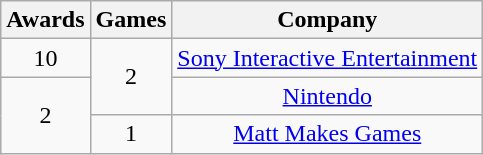<table class="wikitable floatright" rowspan="2" style="text-align:center;" background: #f6e39c;>
<tr>
<th scope="col">Awards</th>
<th scope="col">Games</th>
<th scope="col">Company</th>
</tr>
<tr>
<td>10</td>
<td rowspan=2>2</td>
<td><a href='#'>Sony Interactive Entertainment</a></td>
</tr>
<tr>
<td rowspan=2>2</td>
<td><a href='#'>Nintendo</a></td>
</tr>
<tr>
<td>1</td>
<td><a href='#'>Matt Makes Games</a></td>
</tr>
</table>
